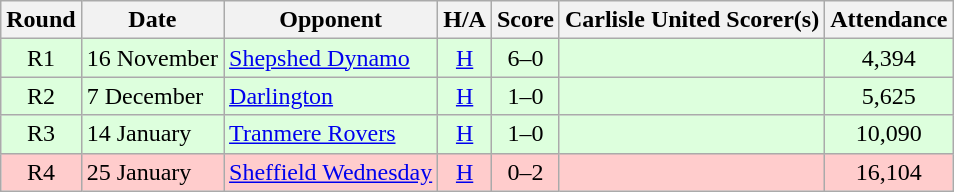<table class="wikitable" style="text-align:center">
<tr>
<th>Round</th>
<th>Date</th>
<th>Opponent</th>
<th>H/A</th>
<th>Score</th>
<th>Carlisle United Scorer(s)</th>
<th>Attendance</th>
</tr>
<tr bgcolor=#ddffdd>
<td>R1</td>
<td align=left>16 November</td>
<td align=left><a href='#'>Shepshed Dynamo</a></td>
<td><a href='#'>H</a></td>
<td>6–0</td>
<td align=left></td>
<td>4,394</td>
</tr>
<tr bgcolor=#ddffdd>
<td>R2</td>
<td align=left>7 December</td>
<td align=left><a href='#'>Darlington</a></td>
<td><a href='#'>H</a></td>
<td>1–0</td>
<td align=left></td>
<td>5,625</td>
</tr>
<tr bgcolor=#ddffdd>
<td>R3</td>
<td align=left>14 January</td>
<td align=left><a href='#'>Tranmere Rovers</a></td>
<td><a href='#'>H</a></td>
<td>1–0</td>
<td align=left></td>
<td>10,090</td>
</tr>
<tr bgcolor=#FFCCCC>
<td>R4</td>
<td align=left>25 January</td>
<td align=left><a href='#'>Sheffield Wednesday</a></td>
<td><a href='#'>H</a></td>
<td>0–2</td>
<td align=left></td>
<td>16,104</td>
</tr>
</table>
